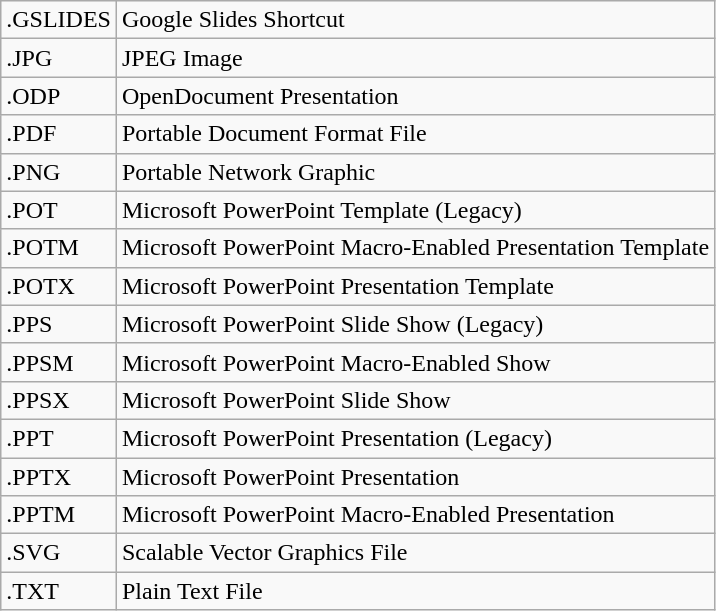<table class="wikitable">
<tr>
<td>.GSLIDES</td>
<td>Google Slides Shortcut</td>
</tr>
<tr>
<td>.JPG</td>
<td>JPEG Image</td>
</tr>
<tr>
<td>.ODP</td>
<td>OpenDocument Presentation</td>
</tr>
<tr>
<td>.PDF</td>
<td>Portable Document Format File</td>
</tr>
<tr>
<td>.PNG</td>
<td>Portable Network Graphic</td>
</tr>
<tr>
<td>.POT</td>
<td>Microsoft PowerPoint Template (Legacy)</td>
</tr>
<tr>
<td>.POTM</td>
<td>Microsoft PowerPoint Macro-Enabled Presentation Template</td>
</tr>
<tr>
<td>.POTX</td>
<td>Microsoft PowerPoint Presentation Template</td>
</tr>
<tr>
<td>.PPS</td>
<td>Microsoft PowerPoint Slide Show (Legacy)</td>
</tr>
<tr>
<td>.PPSM</td>
<td>Microsoft PowerPoint Macro-Enabled Show</td>
</tr>
<tr>
<td>.PPSX</td>
<td>Microsoft PowerPoint Slide Show</td>
</tr>
<tr>
<td>.PPT</td>
<td>Microsoft PowerPoint Presentation (Legacy)</td>
</tr>
<tr>
<td>.PPTX</td>
<td>Microsoft PowerPoint Presentation</td>
</tr>
<tr>
<td>.PPTM</td>
<td>Microsoft PowerPoint Macro-Enabled Presentation</td>
</tr>
<tr>
<td>.SVG</td>
<td>Scalable Vector Graphics File</td>
</tr>
<tr>
<td>.TXT</td>
<td>Plain Text File</td>
</tr>
</table>
